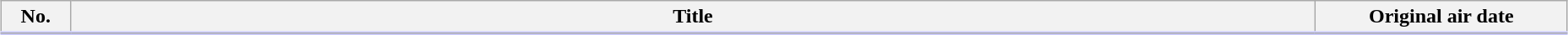<table class="wikitable" style="width:98%; margin:auto; background:#FFF;">
<tr style="border-bottom: 3px solid #CCF;">
<th style="width:3em;">No.</th>
<th>Title</th>
<th style="width:12em;">Original air date</th>
</tr>
<tr>
</tr>
</table>
